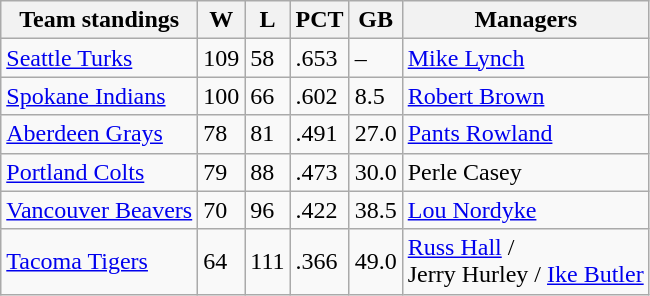<table class="wikitable">
<tr>
<th>Team standings</th>
<th>W</th>
<th>L</th>
<th>PCT</th>
<th>GB</th>
<th>Managers</th>
</tr>
<tr>
<td><a href='#'>Seattle Turks</a></td>
<td>109</td>
<td>58</td>
<td>.653</td>
<td>–</td>
<td><a href='#'>Mike Lynch</a></td>
</tr>
<tr>
<td><a href='#'>Spokane Indians</a></td>
<td>100</td>
<td>66</td>
<td>.602</td>
<td>8.5</td>
<td><a href='#'>Robert Brown</a></td>
</tr>
<tr>
<td><a href='#'>Aberdeen Grays</a></td>
<td>78</td>
<td>81</td>
<td>.491</td>
<td>27.0</td>
<td><a href='#'>Pants Rowland</a></td>
</tr>
<tr>
<td><a href='#'>Portland Colts</a></td>
<td>79</td>
<td>88</td>
<td>.473</td>
<td>30.0</td>
<td>Perle Casey</td>
</tr>
<tr>
<td><a href='#'>Vancouver Beavers</a></td>
<td>70</td>
<td>96</td>
<td>.422</td>
<td>38.5</td>
<td><a href='#'>Lou Nordyke</a></td>
</tr>
<tr>
<td><a href='#'>Tacoma Tigers</a></td>
<td>64</td>
<td>111</td>
<td>.366</td>
<td>49.0</td>
<td><a href='#'>Russ Hall</a> /<br> Jerry Hurley / <a href='#'>Ike Butler</a></td>
</tr>
</table>
